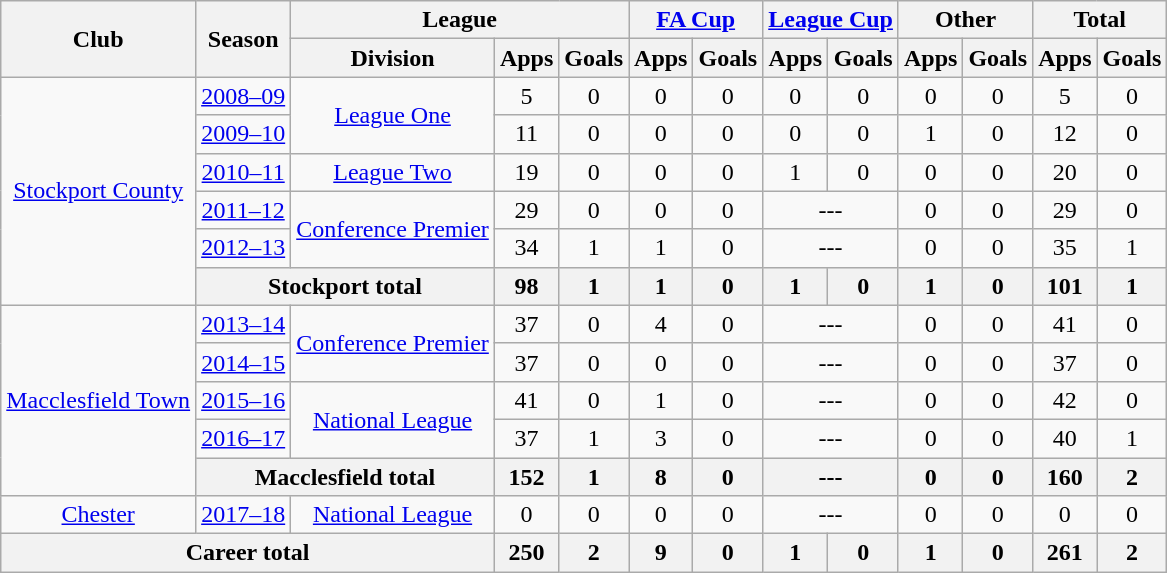<table class="wikitable" style="text-align:center">
<tr>
<th rowspan="2">Club</th>
<th rowspan="2">Season</th>
<th colspan="3">League</th>
<th colspan="2"><a href='#'>FA Cup</a></th>
<th colspan="2"><a href='#'>League Cup</a></th>
<th colspan="2">Other</th>
<th colspan="2">Total</th>
</tr>
<tr>
<th>Division</th>
<th>Apps</th>
<th>Goals</th>
<th>Apps</th>
<th>Goals</th>
<th>Apps</th>
<th>Goals</th>
<th>Apps</th>
<th>Goals</th>
<th>Apps</th>
<th>Goals</th>
</tr>
<tr>
<td rowspan="6"><a href='#'>Stockport County</a></td>
<td><a href='#'>2008–09</a></td>
<td rowspan="2"><a href='#'>League One</a></td>
<td>5</td>
<td>0</td>
<td>0</td>
<td>0</td>
<td>0</td>
<td>0</td>
<td>0</td>
<td>0</td>
<td>5</td>
<td>0</td>
</tr>
<tr>
<td><a href='#'>2009–10</a></td>
<td>11</td>
<td>0</td>
<td>0</td>
<td>0</td>
<td>0</td>
<td>0</td>
<td>1</td>
<td>0</td>
<td>12</td>
<td>0</td>
</tr>
<tr>
<td><a href='#'>2010–11</a></td>
<td><a href='#'>League Two</a></td>
<td>19</td>
<td>0</td>
<td>0</td>
<td>0</td>
<td>1</td>
<td>0</td>
<td>0</td>
<td>0</td>
<td>20</td>
<td>0</td>
</tr>
<tr>
<td><a href='#'>2011–12</a></td>
<td rowspan="2"><a href='#'>Conference Premier</a></td>
<td>29</td>
<td>0</td>
<td>0</td>
<td>0</td>
<td colspan="2">---</td>
<td>0</td>
<td>0</td>
<td>29</td>
<td>0</td>
</tr>
<tr>
<td><a href='#'>2012–13</a></td>
<td>34</td>
<td>1</td>
<td>1</td>
<td>0</td>
<td colspan="2">---</td>
<td>0</td>
<td>0</td>
<td>35</td>
<td>1</td>
</tr>
<tr>
<th colspan="2">Stockport total</th>
<th>98</th>
<th>1</th>
<th>1</th>
<th>0</th>
<th>1</th>
<th>0</th>
<th>1</th>
<th>0</th>
<th>101</th>
<th>1</th>
</tr>
<tr>
<td rowspan="5"><a href='#'>Macclesfield Town</a></td>
<td><a href='#'>2013–14</a></td>
<td rowspan="2"><a href='#'>Conference Premier</a></td>
<td>37</td>
<td>0</td>
<td>4</td>
<td>0</td>
<td colspan="2">---</td>
<td>0</td>
<td>0</td>
<td>41</td>
<td>0</td>
</tr>
<tr>
<td><a href='#'>2014–15</a></td>
<td>37</td>
<td>0</td>
<td>0</td>
<td>0</td>
<td colspan="2">---</td>
<td>0</td>
<td>0</td>
<td>37</td>
<td>0</td>
</tr>
<tr>
<td><a href='#'>2015–16</a></td>
<td rowspan="2"><a href='#'>National League</a></td>
<td>41</td>
<td>0</td>
<td>1</td>
<td>0</td>
<td colspan="2">---</td>
<td>0</td>
<td>0</td>
<td>42</td>
<td>0</td>
</tr>
<tr>
<td><a href='#'>2016–17</a></td>
<td>37</td>
<td>1</td>
<td>3</td>
<td>0</td>
<td colspan="2">---</td>
<td>0</td>
<td>0</td>
<td>40</td>
<td>1</td>
</tr>
<tr>
<th colspan="2">Macclesfield total</th>
<th>152</th>
<th>1</th>
<th>8</th>
<th>0</th>
<th colspan="2">---</th>
<th>0</th>
<th>0</th>
<th>160</th>
<th>2</th>
</tr>
<tr>
<td><a href='#'>Chester</a></td>
<td><a href='#'>2017–18</a></td>
<td><a href='#'>National League</a></td>
<td>0</td>
<td>0</td>
<td>0</td>
<td>0</td>
<td colspan="2">---</td>
<td>0</td>
<td>0</td>
<td>0</td>
<td>0</td>
</tr>
<tr>
<th colspan="3">Career total</th>
<th>250</th>
<th>2</th>
<th>9</th>
<th>0</th>
<th>1</th>
<th>0</th>
<th>1</th>
<th>0</th>
<th>261</th>
<th>2</th>
</tr>
</table>
